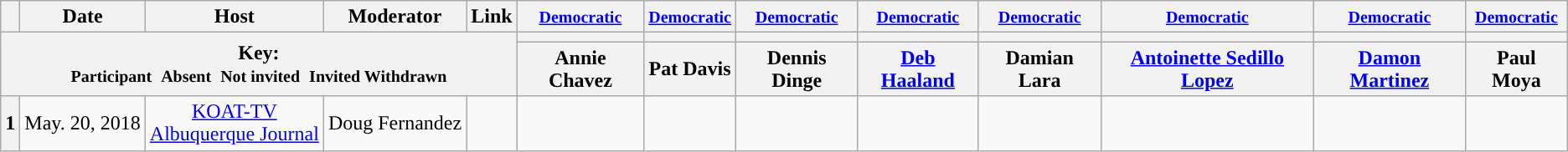<table class="wikitable" style="text-align:center;">
<tr>
<th scope="col"></th>
<th scope="col">Date</th>
<th scope="col">Host</th>
<th scope="col">Moderator</th>
<th scope="col">Link</th>
<th scope="col"><small><a href='#'>Democratic</a></small></th>
<th scope="col"><small><a href='#'>Democratic</a></small></th>
<th scope="col"><small><a href='#'>Democratic</a></small></th>
<th scope="col"><small><a href='#'>Democratic</a></small></th>
<th scope="col"><small><a href='#'>Democratic</a></small></th>
<th scope="col"><small><a href='#'>Democratic</a></small></th>
<th scope="col"><small><a href='#'>Democratic</a></small></th>
<th scope="col"><small><a href='#'>Democratic</a></small></th>
</tr>
<tr>
<th colspan="5" rowspan="2">Key:<br> <small>Participant </small>  <small>Absent </small>  <small>Not invited </small>  <small>Invited  Withdrawn</small></th>
<th scope="col" style="background:"></th>
<th scope="col" style="background:"></th>
<th scope="col" style="background:"></th>
<th scope="col" style="background:"></th>
<th scope="col" style="background:"></th>
<th scope="col" style="background:"></th>
<th scope="col" style="background:"></th>
<th scope="col" style="background:"></th>
</tr>
<tr>
<th scope="col">Annie Chavez</th>
<th scope="col">Pat Davis</th>
<th scope="col">Dennis Dinge</th>
<th scope="col"><a href='#'>Deb Haaland</a></th>
<th scope="col">Damian Lara</th>
<th scope="col"><a href='#'>Antoinette Sedillo Lopez</a></th>
<th scope="col"><a href='#'>Damon Martinez</a></th>
<th scope="col">Paul Moya</th>
</tr>
<tr>
<th>1</th>
<td style="white-space:nowrap;">May. 20, 2018</td>
<td style="white-space:nowrap;"><a href='#'>KOAT-TV</a><br><a href='#'>Albuquerque Journal</a></td>
<td style="white-space:nowrap;">Doug Fernandez</td>
<td style="white-space:nowrap;"></td>
<td></td>
<td></td>
<td></td>
<td></td>
<td></td>
<td></td>
<td></td>
<td></td>
</tr>
</table>
